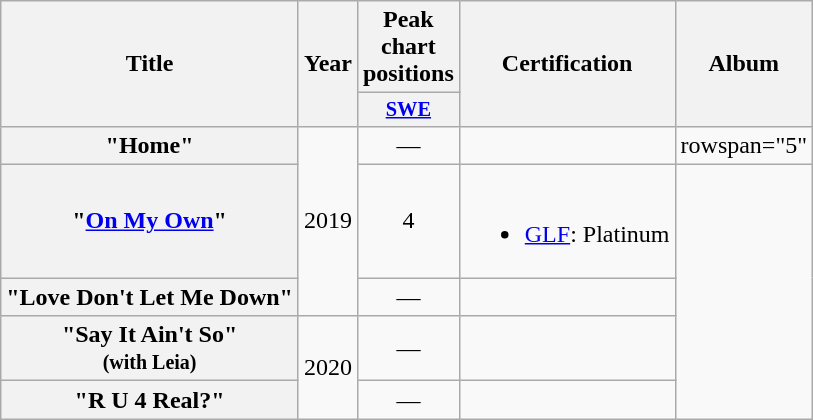<table class="wikitable plainrowheaders" style="text-align:center;">
<tr>
<th scope="col" rowspan="2">Title</th>
<th scope="col" rowspan="2">Year</th>
<th scope="col" colspan="1">Peak chart positions</th>
<th scope="col" rowspan="2">Certification</th>
<th scope="col" rowspan="2">Album</th>
</tr>
<tr>
<th scope="col" style="width:3em;font-size:85%;"><a href='#'>SWE</a><br></th>
</tr>
<tr>
<th scope="row">"Home"</th>
<td rowspan=3>2019</td>
<td>—</td>
<td></td>
<td>rowspan="5" </td>
</tr>
<tr>
<th scope="row">"<a href='#'>On My Own</a>"</th>
<td>4</td>
<td><br><ul><li><a href='#'>GLF</a>: Platinum</li></ul></td>
</tr>
<tr>
<th scope="row">"Love Don't Let Me Down"</th>
<td>—</td>
<td></td>
</tr>
<tr>
<th scope="row">"Say It Ain't So"<br><small>(with Leia)</small></th>
<td rowspan=2>2020</td>
<td>—</td>
<td></td>
</tr>
<tr>
<th scope="row">"R U 4 Real?"</th>
<td>—</td>
<td></td>
</tr>
</table>
